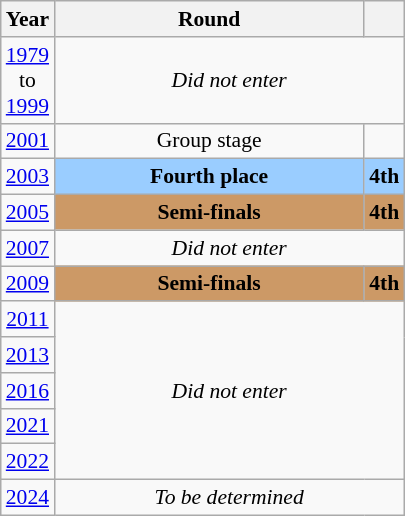<table class="wikitable" style="text-align: center; font-size:90%">
<tr>
<th>Year</th>
<th style="width:200px">Round</th>
<th></th>
</tr>
<tr>
<td><a href='#'>1979</a><br>to<br><a href='#'>1999</a></td>
<td colspan="2"><em>Did not enter</em></td>
</tr>
<tr>
<td><a href='#'>2001</a></td>
<td>Group stage</td>
<td></td>
</tr>
<tr>
<td><a href='#'>2003</a></td>
<td bgcolor="9acdff"><strong>Fourth place</strong></td>
<td bgcolor="9acdff"><strong>4th</strong></td>
</tr>
<tr>
<td><a href='#'>2005</a></td>
<td bgcolor="cc9966"><strong>Semi-finals</strong></td>
<td bgcolor="cc9966"><strong>4th</strong></td>
</tr>
<tr>
<td><a href='#'>2007</a></td>
<td colspan="2"><em>Did not enter</em></td>
</tr>
<tr>
<td><a href='#'>2009</a></td>
<td bgcolor="cc9966"><strong>Semi-finals</strong></td>
<td bgcolor="cc9966"><strong>4th</strong></td>
</tr>
<tr>
<td><a href='#'>2011</a></td>
<td colspan="2" rowspan="5"><em>Did not enter</em></td>
</tr>
<tr>
<td><a href='#'>2013</a></td>
</tr>
<tr>
<td><a href='#'>2016</a></td>
</tr>
<tr>
<td><a href='#'>2021</a></td>
</tr>
<tr>
<td><a href='#'>2022</a></td>
</tr>
<tr>
<td><a href='#'>2024</a></td>
<td colspan="2"><em>To be determined</em></td>
</tr>
</table>
